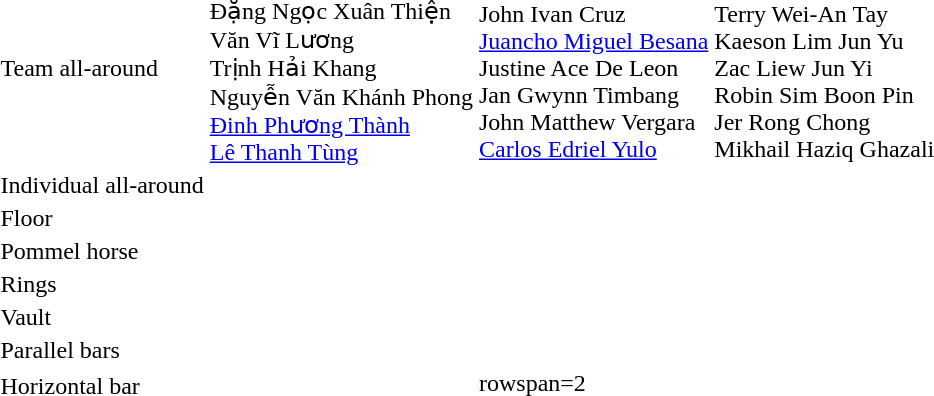<table>
<tr>
<td>Team all-around</td>
<td nowrap><br>Đặng Ngọc Xuân Thiện<br>Văn Vĩ Lương<br>Trịnh Hải Khang<br>Nguyễn Văn Khánh Phong<br><a href='#'>Đinh Phương Thành</a><br><a href='#'>Lê Thanh Tùng</a></td>
<td><br>John Ivan Cruz<br><a href='#'>Juancho Miguel Besana</a><br>Justine Ace De Leon<br>Jan Gwynn Timbang<br>John Matthew Vergara<br><a href='#'>Carlos Edriel Yulo</a></td>
<td><br>Terry Wei-An Tay<br>Kaeson Lim Jun Yu<br>Zac Liew Jun Yi<br>Robin Sim Boon Pin<br>Jer Rong Chong<br>Mikhail Haziq Ghazali</td>
</tr>
<tr>
<td>Individual all-around</td>
<td></td>
<td></td>
<td></td>
</tr>
<tr>
<td>Floor</td>
<td></td>
<td></td>
<td></td>
</tr>
<tr>
<td>Pommel horse</td>
<td></td>
<td></td>
<td nowrap></td>
</tr>
<tr>
<td>Rings</td>
<td></td>
<td nowrap></td>
<td></td>
</tr>
<tr>
<td>Vault</td>
<td></td>
<td></td>
<td></td>
</tr>
<tr>
<td>Parallel bars<br></td>
<td></td>
<td></td>
<td></td>
</tr>
<tr>
<td rowspan=2>Horizontal bar<br></td>
<td></td>
<td>rowspan=2 </td>
<td rowspan=2></td>
</tr>
<tr>
<td></td>
</tr>
</table>
